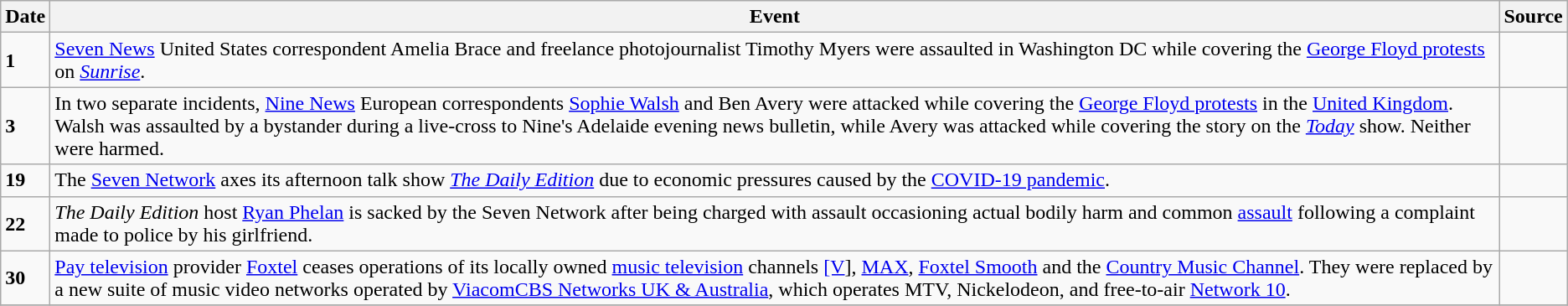<table class="wikitable">
<tr>
<th>Date</th>
<th>Event</th>
<th>Source</th>
</tr>
<tr>
<td><strong>1</strong></td>
<td><a href='#'>Seven News</a> United States correspondent Amelia Brace and freelance photojournalist Timothy Myers were assaulted in Washington DC while covering the <a href='#'>George Floyd protests</a> on <em><a href='#'>Sunrise</a></em>.</td>
<td></td>
</tr>
<tr>
<td><strong>3</strong></td>
<td>In two separate incidents, <a href='#'>Nine News</a> European correspondents <a href='#'>Sophie Walsh</a> and Ben Avery were attacked while covering the <a href='#'>George Floyd protests</a> in the <a href='#'>United Kingdom</a>. Walsh was assaulted by a bystander during a live-cross to Nine's Adelaide evening news bulletin, while Avery was attacked while covering the story on the <em><a href='#'>Today</a></em> show. Neither were harmed.</td>
<td></td>
</tr>
<tr>
<td><strong>19</strong></td>
<td>The <a href='#'>Seven Network</a> axes its afternoon talk show <em><a href='#'>The Daily Edition</a></em> due to economic pressures caused by the <a href='#'>COVID-19 pandemic</a>.</td>
<td></td>
</tr>
<tr>
<td><strong>22</strong></td>
<td><em>The Daily Edition</em> host <a href='#'>Ryan Phelan</a> is sacked by the Seven Network after being charged with assault occasioning actual bodily harm and common <a href='#'>assault</a> following a complaint made to police by his girlfriend.</td>
<td></td>
</tr>
<tr>
<td><strong>30</strong></td>
<td><a href='#'>Pay television</a> provider <a href='#'>Foxtel</a> ceases operations of its locally owned <a href='#'>music television</a> channels <a href='#'>[V</a>], <a href='#'>MAX</a>, <a href='#'>Foxtel Smooth</a> and the <a href='#'>Country Music Channel</a>. They were replaced by a new suite of music video networks operated by <a href='#'>ViacomCBS Networks UK & Australia</a>, which operates MTV, Nickelodeon, and free-to-air <a href='#'>Network 10</a>.</td>
<td></td>
</tr>
<tr>
</tr>
</table>
